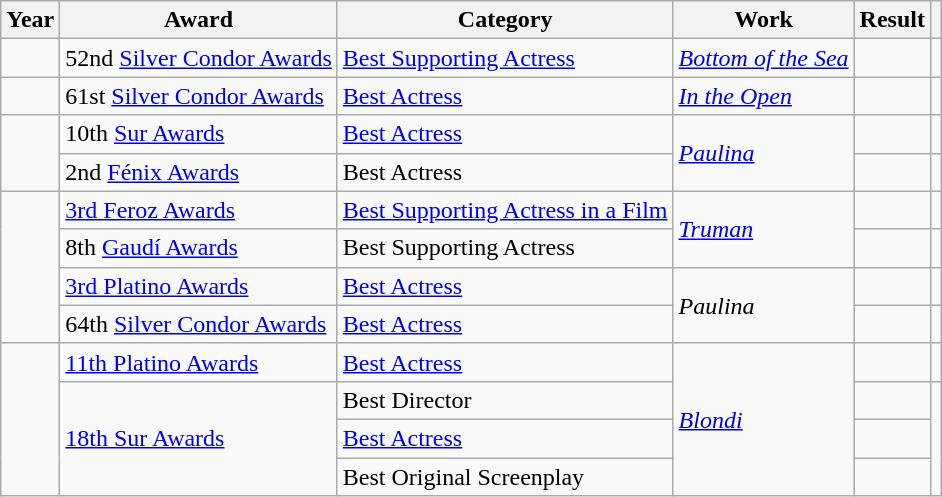<table class="wikitable sortable plainrowheaders">
<tr>
<th>Year</th>
<th>Award</th>
<th>Category</th>
<th>Work</th>
<th>Result</th>
<th scope="col" class="unsortable"></th>
</tr>
<tr>
<td></td>
<td>52nd <a href='#'>Silver Condor Awards</a></td>
<td><a href='#'>Best Supporting Actress</a></td>
<td><em><a href='#'>Bottom of the Sea</a></em></td>
<td></td>
<td></td>
</tr>
<tr>
<td></td>
<td>61st <a href='#'>Silver Condor Awards</a></td>
<td><a href='#'>Best Actress</a></td>
<td><em><a href='#'>In the Open</a></em></td>
<td></td>
<td></td>
</tr>
<tr>
<td rowspan = "2"></td>
<td>10th <a href='#'>Sur Awards</a></td>
<td><a href='#'>Best Actress</a></td>
<td rowspan = "2"><em><a href='#'>Paulina</a></em></td>
<td></td>
<td></td>
</tr>
<tr>
<td>2nd <a href='#'>Fénix Awards</a></td>
<td>Best Actress</td>
<td></td>
<td></td>
</tr>
<tr>
<td rowspan = "4"></td>
<td><a href='#'>3rd Feroz Awards</a></td>
<td><a href='#'>Best Supporting Actress in a Film</a></td>
<td rowspan = "2"><em><a href='#'>Truman</a></em></td>
<td></td>
<td></td>
</tr>
<tr>
<td>8th <a href='#'>Gaudí Awards</a></td>
<td>Best Supporting Actress</td>
<td></td>
<td></td>
</tr>
<tr>
<td><a href='#'>3rd Platino Awards</a></td>
<td><a href='#'>Best Actress</a></td>
<td rowspan = "2"><em>Paulina</em></td>
<td></td>
<td></td>
</tr>
<tr>
<td>64th <a href='#'>Silver Condor Awards</a></td>
<td><a href='#'>Best Actress</a></td>
<td></td>
<td></td>
</tr>
<tr>
<td rowspan = "4"></td>
<td><a href='#'>11th Platino Awards</a></td>
<td><a href='#'>Best Actress</a></td>
<td rowspan = "4"><em><a href='#'>Blondi</a></em></td>
<td></td>
<td></td>
</tr>
<tr>
<td rowspan = "3"><a href='#'>18th Sur Awards</a></td>
<td>Best Director</td>
<td></td>
<td rowspan = "3"></td>
</tr>
<tr>
<td><a href='#'>Best Actress</a></td>
<td></td>
</tr>
<tr>
<td>Best Original Screenplay</td>
<td></td>
</tr>
</table>
